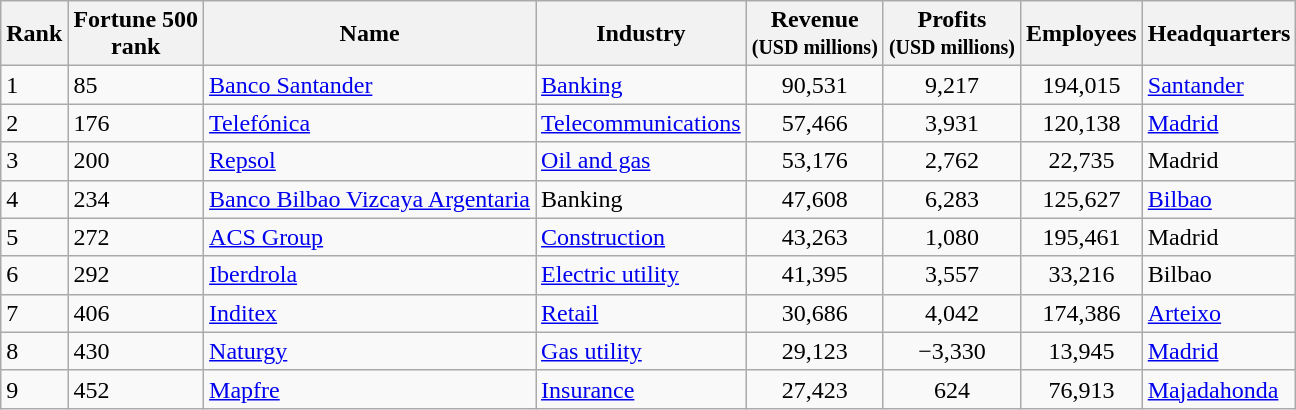<table class="wikitable sortable">
<tr>
<th>Rank</th>
<th>Fortune 500<br>rank</th>
<th>Name</th>
<th>Industry</th>
<th>Revenue<br><small>(USD millions)</small></th>
<th>Profits<br><small>(USD millions)</small></th>
<th>Employees</th>
<th>Headquarters</th>
</tr>
<tr>
<td>1</td>
<td>85</td>
<td><a href='#'>Banco Santander</a></td>
<td><a href='#'>Banking</a></td>
<td style="text-align:center;">90,531</td>
<td style="text-align:center;">9,217</td>
<td style="text-align:center;">194,015</td>
<td><a href='#'>Santander</a></td>
</tr>
<tr>
<td>2</td>
<td>176</td>
<td><a href='#'>Telefónica</a></td>
<td><a href='#'>Telecommunications</a></td>
<td style="text-align:center;">57,466</td>
<td style="text-align:center;">3,931</td>
<td style="text-align:center;">120,138</td>
<td><a href='#'>Madrid</a></td>
</tr>
<tr>
<td>3</td>
<td>200</td>
<td><a href='#'>Repsol</a></td>
<td><a href='#'>Oil and gas</a></td>
<td style="text-align:center;">53,176</td>
<td style="text-align:center;">2,762</td>
<td style="text-align:center;">22,735</td>
<td>Madrid</td>
</tr>
<tr>
<td>4</td>
<td>234</td>
<td><a href='#'>Banco Bilbao Vizcaya Argentaria</a></td>
<td>Banking</td>
<td style="text-align:center;">47,608</td>
<td style="text-align:center;">6,283</td>
<td style="text-align:center;">125,627</td>
<td><a href='#'>Bilbao</a></td>
</tr>
<tr>
<td>5</td>
<td>272</td>
<td><a href='#'>ACS Group</a></td>
<td><a href='#'>Construction</a></td>
<td style="text-align:center;">43,263</td>
<td style="text-align:center;">1,080</td>
<td style="text-align:center;">195,461</td>
<td>Madrid</td>
</tr>
<tr>
<td>6</td>
<td>292</td>
<td><a href='#'>Iberdrola</a></td>
<td><a href='#'>Electric utility</a></td>
<td style="text-align:center;">41,395</td>
<td style="text-align:center;">3,557</td>
<td style="text-align:center;">33,216</td>
<td>Bilbao</td>
</tr>
<tr>
<td>7</td>
<td>406</td>
<td><a href='#'>Inditex</a></td>
<td><a href='#'>Retail</a></td>
<td style="text-align:center;">30,686</td>
<td style="text-align:center;">4,042</td>
<td style="text-align:center;">174,386</td>
<td><a href='#'>Arteixo</a></td>
</tr>
<tr>
<td>8</td>
<td>430</td>
<td><a href='#'>Naturgy</a></td>
<td><a href='#'>Gas utility</a></td>
<td style="text-align:center;">29,123</td>
<td style="text-align:center;">−3,330</td>
<td style="text-align:center;">13,945</td>
<td><a href='#'>Madrid</a></td>
</tr>
<tr>
<td>9</td>
<td>452</td>
<td><a href='#'>Mapfre</a></td>
<td><a href='#'>Insurance</a></td>
<td style="text-align:center;">27,423</td>
<td style="text-align:center;">624</td>
<td style="text-align:center;">76,913</td>
<td><a href='#'>Majadahonda</a></td>
</tr>
</table>
